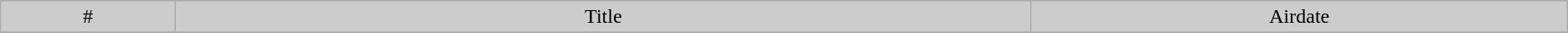<table class="wikitable plainrowheaders">
<tr>
</tr>
<tr bgcolor=#CCCCCC>
<td align="center" width="1%">#</td>
<td align="center" width="5%">Title </td>
<td align="center" width="3%">Airdate </td>
</tr>
<tr>
</tr>
</table>
